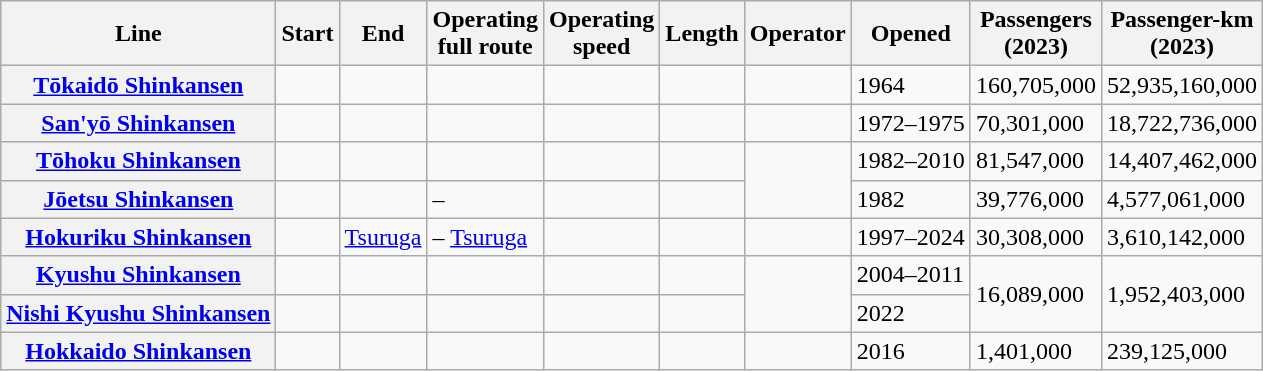<table class="wikitable">
<tr>
<th>Line</th>
<th>Start</th>
<th>End</th>
<th>Operating<br>full route</th>
<th>Operating<br>speed</th>
<th>Length</th>
<th>Operator</th>
<th>Opened</th>
<th>Passengers<br>(2023)</th>
<th>Passenger-km<br>(2023)</th>
</tr>
<tr>
<th> <a href='#'>Tōkaidō Shinkansen</a></th>
<td></td>
<td></td>
<td></td>
<td></td>
<td></td>
<td></td>
<td>1964</td>
<td>160,705,000</td>
<td>52,935,160,000</td>
</tr>
<tr>
<th> <a href='#'>San'yō Shinkansen</a></th>
<td></td>
<td></td>
<td></td>
<td></td>
<td></td>
<td></td>
<td>1972–1975</td>
<td>70,301,000</td>
<td>18,722,736,000</td>
</tr>
<tr>
<th> <a href='#'>Tōhoku Shinkansen</a></th>
<td></td>
<td></td>
<td></td>
<td></td>
<td></td>
<td rowspan="2"></td>
<td>1982–2010</td>
<td>81,547,000</td>
<td>14,407,462,000</td>
</tr>
<tr>
<th> <a href='#'>Jōetsu Shinkansen</a></th>
<td></td>
<td></td>
<td> – </td>
<td></td>
<td></td>
<td>1982</td>
<td>39,776,000</td>
<td>4,577,061,000</td>
</tr>
<tr>
<th>  <a href='#'>Hokuriku Shinkansen</a></th>
<td></td>
<td><a href='#'>Tsuruga</a></td>
<td> – <a href='#'>Tsuruga</a></td>
<td></td>
<td></td>
<td><br></td>
<td>1997–2024</td>
<td>30,308,000</td>
<td>3,610,142,000</td>
</tr>
<tr>
<th> <a href='#'>Kyushu Shinkansen</a></th>
<td></td>
<td></td>
<td></td>
<td></td>
<td></td>
<td rowspan="2"></td>
<td>2004–2011</td>
<td rowspan="2">16,089,000</td>
<td rowspan="2">1,952,403,000</td>
</tr>
<tr>
<th> <a href='#'>Nishi Kyushu Shinkansen</a></th>
<td></td>
<td></td>
<td></td>
<td></td>
<td></td>
<td>2022</td>
</tr>
<tr>
<th> <a href='#'>Hokkaido Shinkansen</a></th>
<td></td>
<td></td>
<td></td>
<td></td>
<td></td>
<td></td>
<td>2016</td>
<td>1,401,000</td>
<td>239,125,000</td>
</tr>
</table>
